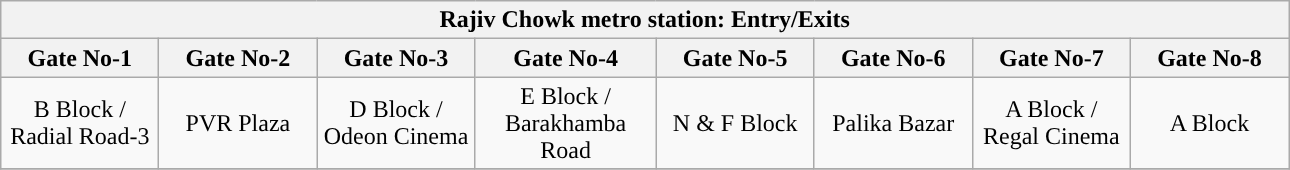<table class="wikitable" style="text-align: center;" width="68%">
<tr>
<th align="center" colspan="8" style="background:#"><span>Rajiv Chowk metro station: Entry/Exits</span></th>
</tr>
<tr>
<th style="width:8.5%;">Gate No-1 </th>
<th style="width:8.5%;">Gate No-2 </th>
<th style="width:8.5%;">Gate No-3</th>
<th style="width:8.5%;">Gate No-4</th>
<th style="width:8.5%;">Gate No-5</th>
<th style="width:8.5%;">Gate No-6</th>
<th style="width:8.5%;">Gate No-7 </th>
<th style="width:8.5%;">Gate No-8 </th>
</tr>
<tr>
<td>B Block / Radial Road-3</td>
<td>PVR Plaza</td>
<td>D Block / Odeon Cinema</td>
<td>E Block / Barakhamba Road</td>
<td>N & F Block</td>
<td>Palika Bazar</td>
<td>A Block / Regal Cinema</td>
<td>A Block</td>
</tr>
<tr>
</tr>
</table>
